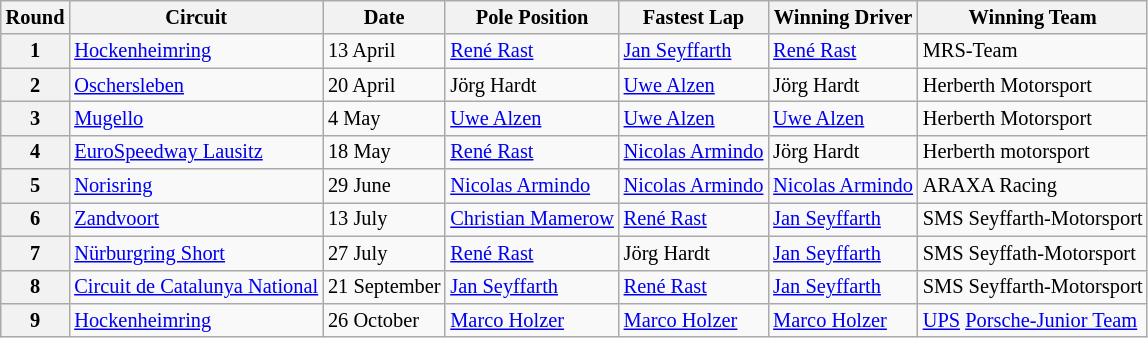<table class="wikitable" style="font-size: 85%">
<tr>
<th colspan=2>Round</th>
<th>Circuit</th>
<th>Date</th>
<th>Pole Position</th>
<th>Fastest Lap</th>
<th>Winning Driver</th>
<th>Winning Team</th>
</tr>
<tr>
<th colspan=2>1</th>
<td> <a href='#'>Hockenheimring</a></td>
<td>13 April</td>
<td> <a href='#'>René Rast</a></td>
<td> <a href='#'>Jan Seyffarth</a></td>
<td> <a href='#'>René Rast</a></td>
<td> MRS-Team</td>
</tr>
<tr>
<th colspan=2>2</th>
<td> <a href='#'>Oschersleben</a></td>
<td>20 April</td>
<td> Jörg Hardt</td>
<td> <a href='#'>Uwe Alzen</a></td>
<td> Jörg Hardt</td>
<td> Herberth Motorsport</td>
</tr>
<tr>
<th colspan=2>3</th>
<td> <a href='#'>Mugello</a></td>
<td>4 May</td>
<td> <a href='#'>Uwe Alzen</a></td>
<td> <a href='#'>Uwe Alzen</a></td>
<td> <a href='#'>Uwe Alzen</a></td>
<td> Herberth Motorsport</td>
</tr>
<tr>
<th colspan=2>4</th>
<td> <a href='#'>EuroSpeedway Lausitz</a></td>
<td>18 May</td>
<td> <a href='#'>René Rast</a></td>
<td> <a href='#'>Nicolas Armindo</a></td>
<td> Jörg Hardt</td>
<td> Herberth motorsport</td>
</tr>
<tr>
<th colspan=2>5</th>
<td> <a href='#'>Norisring</a></td>
<td>29 June</td>
<td> <a href='#'>Nicolas Armindo</a></td>
<td> <a href='#'>Nicolas Armindo</a></td>
<td> <a href='#'>Nicolas Armindo</a></td>
<td> ARAXA Racing</td>
</tr>
<tr>
<th colspan=2>6</th>
<td> <a href='#'>Zandvoort</a></td>
<td>13 July</td>
<td> <a href='#'>Christian Mamerow</a></td>
<td> <a href='#'>René Rast</a></td>
<td> <a href='#'>Jan Seyffarth</a></td>
<td> SMS Seyffarth-Motorsport</td>
</tr>
<tr>
<th colspan=2>7</th>
<td> <a href='#'>Nürburgring Short</a></td>
<td>27 July</td>
<td> <a href='#'>René Rast</a></td>
<td> Jörg Hardt</td>
<td> <a href='#'>Jan Seyffarth</a></td>
<td> SMS Seyffath-Motorsport</td>
</tr>
<tr>
<th colspan=2>8</th>
<td> <a href='#'>Circuit de Catalunya National</a></td>
<td>21 September</td>
<td> <a href='#'>Jan Seyffarth</a></td>
<td> <a href='#'>René Rast</a></td>
<td> <a href='#'>Jan Seyffarth</a></td>
<td> SMS Seyffarth-Motorsport</td>
</tr>
<tr>
<th colspan=2>9</th>
<td> <a href='#'>Hockenheimring</a></td>
<td>26 October</td>
<td> <a href='#'>Marco Holzer</a></td>
<td> <a href='#'>Marco Holzer</a></td>
<td> <a href='#'>Marco Holzer</a></td>
<td> <a href='#'>UPS</a> <a href='#'>Porsche-Junior Team</a></td>
</tr>
</table>
